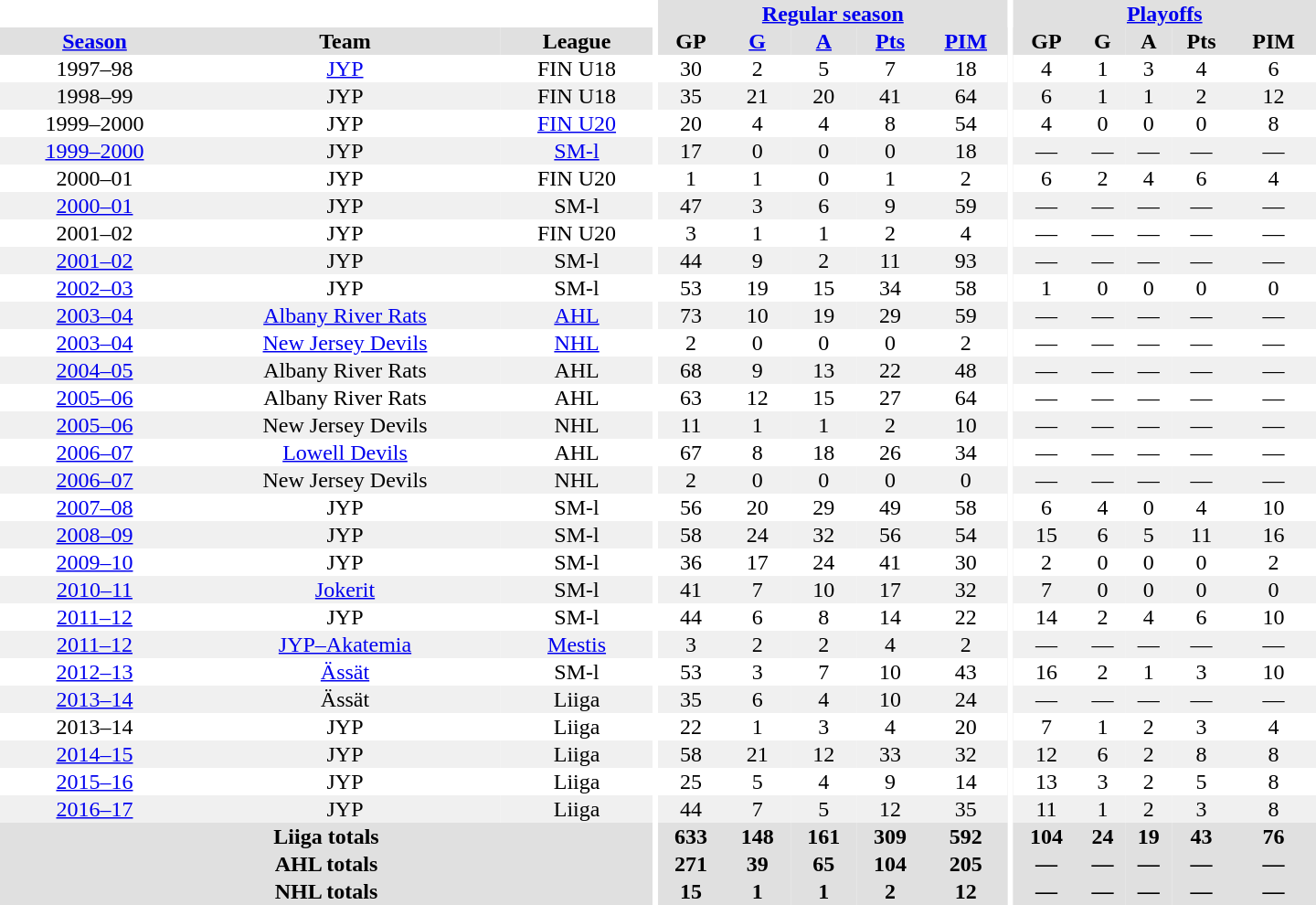<table border="0" cellpadding="1" cellspacing="0" style="text-align:center; width:60em">
<tr bgcolor="#e0e0e0">
<th colspan="3"  bgcolor="#ffffff"></th>
<th rowspan="99" bgcolor="#ffffff"></th>
<th colspan="5"><a href='#'>Regular season</a></th>
<th rowspan="99" bgcolor="#ffffff"></th>
<th colspan="5"><a href='#'>Playoffs</a></th>
</tr>
<tr bgcolor="#e0e0e0">
<th><a href='#'>Season</a></th>
<th>Team</th>
<th>League</th>
<th>GP</th>
<th><a href='#'>G</a></th>
<th><a href='#'>A</a></th>
<th><a href='#'>Pts</a></th>
<th><a href='#'>PIM</a></th>
<th>GP</th>
<th>G</th>
<th>A</th>
<th>Pts</th>
<th>PIM</th>
</tr>
<tr>
<td>1997–98</td>
<td><a href='#'>JYP</a></td>
<td>FIN U18</td>
<td>30</td>
<td>2</td>
<td>5</td>
<td>7</td>
<td>18</td>
<td>4</td>
<td>1</td>
<td>3</td>
<td>4</td>
<td>6</td>
</tr>
<tr bgcolor="#f0f0f0">
<td>1998–99</td>
<td>JYP</td>
<td>FIN U18</td>
<td>35</td>
<td>21</td>
<td>20</td>
<td>41</td>
<td>64</td>
<td>6</td>
<td>1</td>
<td>1</td>
<td>2</td>
<td>12</td>
</tr>
<tr>
<td>1999–2000</td>
<td>JYP</td>
<td><a href='#'>FIN U20</a></td>
<td>20</td>
<td>4</td>
<td>4</td>
<td>8</td>
<td>54</td>
<td>4</td>
<td>0</td>
<td>0</td>
<td>0</td>
<td>8</td>
</tr>
<tr bgcolor="#f0f0f0">
<td><a href='#'>1999–2000</a></td>
<td>JYP</td>
<td><a href='#'>SM-l</a></td>
<td>17</td>
<td>0</td>
<td>0</td>
<td>0</td>
<td>18</td>
<td>—</td>
<td>—</td>
<td>—</td>
<td>—</td>
<td>—</td>
</tr>
<tr>
<td>2000–01</td>
<td>JYP</td>
<td>FIN U20</td>
<td>1</td>
<td>1</td>
<td>0</td>
<td>1</td>
<td>2</td>
<td>6</td>
<td>2</td>
<td>4</td>
<td>6</td>
<td>4</td>
</tr>
<tr bgcolor="#f0f0f0">
<td><a href='#'>2000–01</a></td>
<td>JYP</td>
<td>SM-l</td>
<td>47</td>
<td>3</td>
<td>6</td>
<td>9</td>
<td>59</td>
<td>—</td>
<td>—</td>
<td>—</td>
<td>—</td>
<td>—</td>
</tr>
<tr>
<td>2001–02</td>
<td>JYP</td>
<td>FIN U20</td>
<td>3</td>
<td>1</td>
<td>1</td>
<td>2</td>
<td>4</td>
<td>—</td>
<td>—</td>
<td>—</td>
<td>—</td>
<td>—</td>
</tr>
<tr bgcolor="#f0f0f0">
<td><a href='#'>2001–02</a></td>
<td>JYP</td>
<td>SM-l</td>
<td>44</td>
<td>9</td>
<td>2</td>
<td>11</td>
<td>93</td>
<td>—</td>
<td>—</td>
<td>—</td>
<td>—</td>
<td>—</td>
</tr>
<tr>
<td><a href='#'>2002–03</a></td>
<td>JYP</td>
<td>SM-l</td>
<td>53</td>
<td>19</td>
<td>15</td>
<td>34</td>
<td>58</td>
<td>1</td>
<td>0</td>
<td>0</td>
<td>0</td>
<td>0</td>
</tr>
<tr bgcolor="#f0f0f0">
<td><a href='#'>2003–04</a></td>
<td><a href='#'>Albany River Rats</a></td>
<td><a href='#'>AHL</a></td>
<td>73</td>
<td>10</td>
<td>19</td>
<td>29</td>
<td>59</td>
<td>—</td>
<td>—</td>
<td>—</td>
<td>—</td>
<td>—</td>
</tr>
<tr>
<td><a href='#'>2003–04</a></td>
<td><a href='#'>New Jersey Devils</a></td>
<td><a href='#'>NHL</a></td>
<td>2</td>
<td>0</td>
<td>0</td>
<td>0</td>
<td>2</td>
<td>—</td>
<td>—</td>
<td>—</td>
<td>—</td>
<td>—</td>
</tr>
<tr bgcolor="#f0f0f0">
<td><a href='#'>2004–05</a></td>
<td>Albany River Rats</td>
<td>AHL</td>
<td>68</td>
<td>9</td>
<td>13</td>
<td>22</td>
<td>48</td>
<td>—</td>
<td>—</td>
<td>—</td>
<td>—</td>
<td>—</td>
</tr>
<tr>
<td><a href='#'>2005–06</a></td>
<td>Albany River Rats</td>
<td>AHL</td>
<td>63</td>
<td>12</td>
<td>15</td>
<td>27</td>
<td>64</td>
<td>—</td>
<td>—</td>
<td>—</td>
<td>—</td>
<td>—</td>
</tr>
<tr bgcolor="#f0f0f0">
<td><a href='#'>2005–06</a></td>
<td>New Jersey Devils</td>
<td>NHL</td>
<td>11</td>
<td>1</td>
<td>1</td>
<td>2</td>
<td>10</td>
<td>—</td>
<td>—</td>
<td>—</td>
<td>—</td>
<td>—</td>
</tr>
<tr>
<td><a href='#'>2006–07</a></td>
<td><a href='#'>Lowell Devils</a></td>
<td>AHL</td>
<td>67</td>
<td>8</td>
<td>18</td>
<td>26</td>
<td>34</td>
<td>—</td>
<td>—</td>
<td>—</td>
<td>—</td>
<td>—</td>
</tr>
<tr bgcolor="#f0f0f0">
<td><a href='#'>2006–07</a></td>
<td>New Jersey Devils</td>
<td>NHL</td>
<td>2</td>
<td>0</td>
<td>0</td>
<td>0</td>
<td>0</td>
<td>—</td>
<td>—</td>
<td>—</td>
<td>—</td>
<td>—</td>
</tr>
<tr>
<td><a href='#'>2007–08</a></td>
<td>JYP</td>
<td>SM-l</td>
<td>56</td>
<td>20</td>
<td>29</td>
<td>49</td>
<td>58</td>
<td>6</td>
<td>4</td>
<td>0</td>
<td>4</td>
<td>10</td>
</tr>
<tr bgcolor="#f0f0f0">
<td><a href='#'>2008–09</a></td>
<td>JYP</td>
<td>SM-l</td>
<td>58</td>
<td>24</td>
<td>32</td>
<td>56</td>
<td>54</td>
<td>15</td>
<td>6</td>
<td>5</td>
<td>11</td>
<td>16</td>
</tr>
<tr>
<td><a href='#'>2009–10</a></td>
<td>JYP</td>
<td>SM-l</td>
<td>36</td>
<td>17</td>
<td>24</td>
<td>41</td>
<td>30</td>
<td>2</td>
<td>0</td>
<td>0</td>
<td>0</td>
<td>2</td>
</tr>
<tr bgcolor="#f0f0f0">
<td><a href='#'>2010–11</a></td>
<td><a href='#'>Jokerit</a></td>
<td>SM-l</td>
<td>41</td>
<td>7</td>
<td>10</td>
<td>17</td>
<td>32</td>
<td>7</td>
<td>0</td>
<td>0</td>
<td>0</td>
<td>0</td>
</tr>
<tr>
<td><a href='#'>2011–12</a></td>
<td>JYP</td>
<td>SM-l</td>
<td>44</td>
<td>6</td>
<td>8</td>
<td>14</td>
<td>22</td>
<td>14</td>
<td>2</td>
<td>4</td>
<td>6</td>
<td>10</td>
</tr>
<tr bgcolor="#f0f0f0">
<td><a href='#'>2011–12</a></td>
<td><a href='#'>JYP–Akatemia</a></td>
<td><a href='#'>Mestis</a></td>
<td>3</td>
<td>2</td>
<td>2</td>
<td>4</td>
<td>2</td>
<td>—</td>
<td>—</td>
<td>—</td>
<td>—</td>
<td>—</td>
</tr>
<tr>
<td><a href='#'>2012–13</a></td>
<td><a href='#'>Ässät</a></td>
<td>SM-l</td>
<td>53</td>
<td>3</td>
<td>7</td>
<td>10</td>
<td>43</td>
<td>16</td>
<td>2</td>
<td>1</td>
<td>3</td>
<td>10</td>
</tr>
<tr bgcolor="#f0f0f0">
<td><a href='#'>2013–14</a></td>
<td>Ässät</td>
<td>Liiga</td>
<td>35</td>
<td>6</td>
<td>4</td>
<td>10</td>
<td>24</td>
<td>—</td>
<td>—</td>
<td>—</td>
<td>—</td>
<td>—</td>
</tr>
<tr>
<td>2013–14</td>
<td>JYP</td>
<td>Liiga</td>
<td>22</td>
<td>1</td>
<td>3</td>
<td>4</td>
<td>20</td>
<td>7</td>
<td>1</td>
<td>2</td>
<td>3</td>
<td>4</td>
</tr>
<tr bgcolor="#f0f0f0">
<td><a href='#'>2014–15</a></td>
<td>JYP</td>
<td>Liiga</td>
<td>58</td>
<td>21</td>
<td>12</td>
<td>33</td>
<td>32</td>
<td>12</td>
<td>6</td>
<td>2</td>
<td>8</td>
<td>8</td>
</tr>
<tr>
<td><a href='#'>2015–16</a></td>
<td>JYP</td>
<td>Liiga</td>
<td>25</td>
<td>5</td>
<td>4</td>
<td>9</td>
<td>14</td>
<td>13</td>
<td>3</td>
<td>2</td>
<td>5</td>
<td>8</td>
</tr>
<tr bgcolor="#f0f0f0">
<td><a href='#'>2016–17</a></td>
<td>JYP</td>
<td>Liiga</td>
<td>44</td>
<td>7</td>
<td>5</td>
<td>12</td>
<td>35</td>
<td>11</td>
<td>1</td>
<td>2</td>
<td>3</td>
<td>8</td>
</tr>
<tr bgcolor="#e0e0e0">
<th colspan="3">Liiga totals</th>
<th>633</th>
<th>148</th>
<th>161</th>
<th>309</th>
<th>592</th>
<th>104</th>
<th>24</th>
<th>19</th>
<th>43</th>
<th>76</th>
</tr>
<tr bgcolor="#e0e0e0">
<th colspan="3">AHL totals</th>
<th>271</th>
<th>39</th>
<th>65</th>
<th>104</th>
<th>205</th>
<th>—</th>
<th>—</th>
<th>—</th>
<th>—</th>
<th>—</th>
</tr>
<tr bgcolor="#e0e0e0">
<th colspan="3">NHL totals</th>
<th>15</th>
<th>1</th>
<th>1</th>
<th>2</th>
<th>12</th>
<th>—</th>
<th>—</th>
<th>—</th>
<th>—</th>
<th>—</th>
</tr>
</table>
